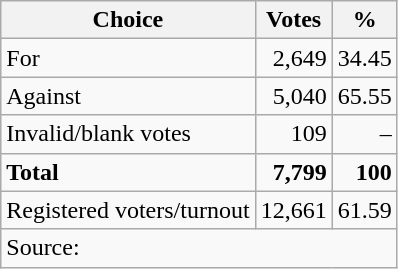<table class=wikitable style=text-align:right>
<tr>
<th>Choice</th>
<th>Votes</th>
<th>%</th>
</tr>
<tr>
<td align=left>For</td>
<td>2,649</td>
<td>34.45</td>
</tr>
<tr>
<td align=left>Against</td>
<td>5,040</td>
<td>65.55</td>
</tr>
<tr>
<td align=left>Invalid/blank votes</td>
<td>109</td>
<td>–</td>
</tr>
<tr>
<td align=left><strong>Total</strong></td>
<td><strong>7,799</strong></td>
<td><strong>100</strong></td>
</tr>
<tr>
<td align=left>Registered voters/turnout</td>
<td>12,661</td>
<td>61.59</td>
</tr>
<tr>
<td align=left colspan=3>Source: </td>
</tr>
</table>
